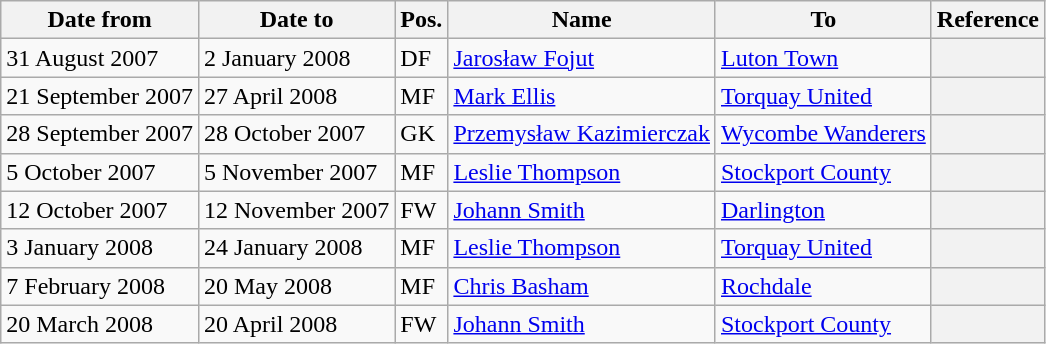<table class="wikitable">
<tr>
<th>Date from</th>
<th>Date to</th>
<th>Pos.</th>
<th>Name</th>
<th>To</th>
<th>Reference</th>
</tr>
<tr>
<td>31 August 2007</td>
<td>2 January 2008</td>
<td>DF</td>
<td> <a href='#'>Jarosław Fojut</a></td>
<td> <a href='#'>Luton Town</a></td>
<th></th>
</tr>
<tr>
<td>21 September 2007</td>
<td>27 April 2008</td>
<td>MF</td>
<td> <a href='#'>Mark Ellis</a></td>
<td> <a href='#'>Torquay United</a></td>
<th></th>
</tr>
<tr>
<td>28 September 2007</td>
<td>28 October 2007</td>
<td>GK</td>
<td> <a href='#'>Przemysław Kazimierczak</a></td>
<td> <a href='#'>Wycombe Wanderers</a></td>
<th></th>
</tr>
<tr>
<td>5 October 2007</td>
<td>5 November 2007</td>
<td>MF</td>
<td> <a href='#'>Leslie Thompson</a></td>
<td> <a href='#'>Stockport County</a></td>
<th></th>
</tr>
<tr>
<td>12 October 2007</td>
<td>12 November 2007</td>
<td>FW</td>
<td> <a href='#'>Johann Smith</a></td>
<td> <a href='#'>Darlington</a></td>
<th></th>
</tr>
<tr>
<td>3 January 2008</td>
<td>24 January 2008</td>
<td>MF</td>
<td> <a href='#'>Leslie Thompson</a></td>
<td> <a href='#'>Torquay United</a></td>
<th></th>
</tr>
<tr>
<td>7 February 2008</td>
<td>20 May 2008</td>
<td>MF</td>
<td> <a href='#'>Chris Basham</a></td>
<td> <a href='#'>Rochdale</a></td>
<th></th>
</tr>
<tr>
<td>20 March 2008</td>
<td>20 April 2008</td>
<td>FW</td>
<td> <a href='#'>Johann Smith</a></td>
<td> <a href='#'>Stockport County</a></td>
<th></th>
</tr>
</table>
